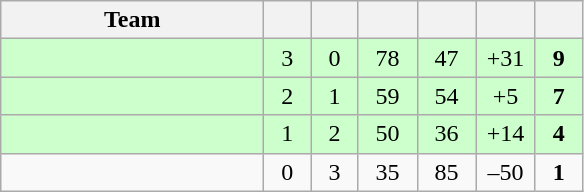<table class="wikitable" style="text-align:center;">
<tr>
<th style="width:10.5em;">Team</th>
<th style="width:1.5em;"></th>
<th style="width:1.5em;"></th>
<th style="width:2.0em;"></th>
<th style="width:2.0em;"></th>
<th style="width:2.0em;"></th>
<th style="width:1.5em;"></th>
</tr>
<tr bgcolor=#cfc>
<td align="left"></td>
<td>3</td>
<td>0</td>
<td>78</td>
<td>47</td>
<td>+31</td>
<td><strong>9</strong></td>
</tr>
<tr bgcolor=#cfc>
<td align="left"></td>
<td>2</td>
<td>1</td>
<td>59</td>
<td>54</td>
<td>+5</td>
<td><strong>7</strong></td>
</tr>
<tr bgcolor=#cfc>
<td align="left"></td>
<td>1</td>
<td>2</td>
<td>50</td>
<td>36</td>
<td>+14</td>
<td><strong>4</strong></td>
</tr>
<tr>
<td align="left"></td>
<td>0</td>
<td>3</td>
<td>35</td>
<td>85</td>
<td>–50</td>
<td><strong>1</strong></td>
</tr>
</table>
